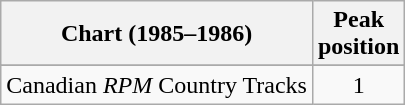<table class="wikitable sortable">
<tr>
<th align="left">Chart (1985–1986)</th>
<th align="center">Peak<br>position</th>
</tr>
<tr>
</tr>
<tr>
<td align="left">Canadian <em>RPM</em> Country Tracks</td>
<td align="center">1</td>
</tr>
</table>
